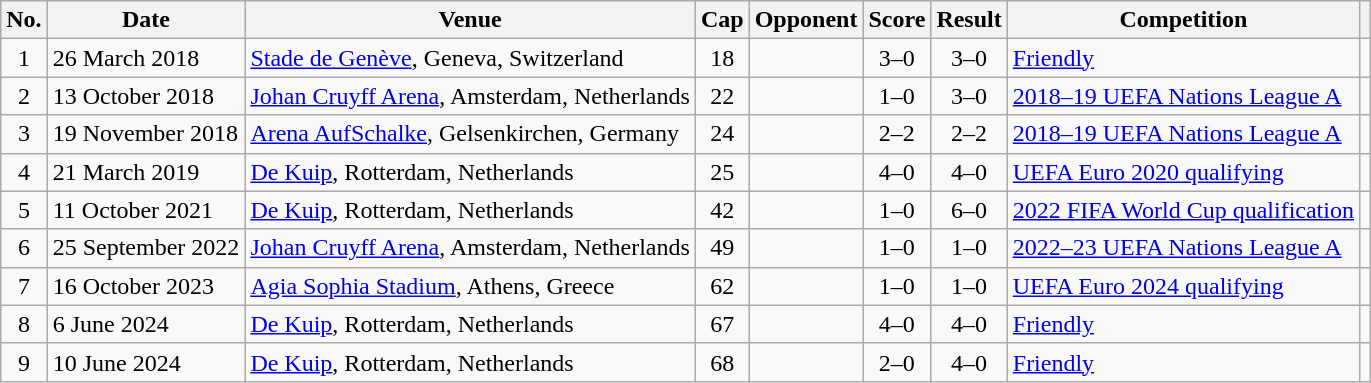<table class="wikitable sortable">
<tr>
<th scope="col">No.</th>
<th scope="col">Date</th>
<th scope="col">Venue</th>
<th scope="col">Cap</th>
<th scope="col">Opponent</th>
<th scope="col">Score</th>
<th scope="col">Result</th>
<th scope="col">Competition</th>
<th scope="col" class="unsortable"></th>
</tr>
<tr>
<td style="text-align: center;">1</td>
<td>26 March 2018</td>
<td><a href='#'>Stade de Genève</a>, Geneva, Switzerland</td>
<td style="text-align: center;">18</td>
<td></td>
<td style="text-align: center;">3–0</td>
<td style="text-align: center;">3–0</td>
<td><a href='#'>Friendly</a></td>
<td style="text-align: center;"></td>
</tr>
<tr>
<td style="text-align: center;">2</td>
<td>13 October 2018</td>
<td><a href='#'>Johan Cruyff Arena</a>, Amsterdam, Netherlands</td>
<td style="text-align: center;">22</td>
<td></td>
<td style="text-align: center;">1–0</td>
<td style="text-align: center;">3–0</td>
<td><a href='#'>2018–19 UEFA Nations League A</a></td>
<td style="text-align: center;"></td>
</tr>
<tr>
<td style="text-align: center;">3</td>
<td>19 November 2018</td>
<td><a href='#'>Arena AufSchalke</a>, Gelsenkirchen, Germany</td>
<td style="text-align: center;">24</td>
<td></td>
<td align="center">2–2</td>
<td style="text-align: center;">2–2</td>
<td><a href='#'>2018–19 UEFA Nations League A</a></td>
<td align="center"></td>
</tr>
<tr>
<td style="text-align: center;">4</td>
<td>21 March 2019</td>
<td><a href='#'>De Kuip</a>, Rotterdam, Netherlands</td>
<td style="text-align: center;">25</td>
<td></td>
<td style="text-align: center;">4–0</td>
<td style="text-align: center;">4–0</td>
<td><a href='#'>UEFA Euro 2020 qualifying</a></td>
<td style="text-align: center;"></td>
</tr>
<tr>
<td style="text-align: center;">5</td>
<td>11 October 2021</td>
<td><a href='#'>De Kuip</a>, Rotterdam, Netherlands</td>
<td style="text-align: center;">42</td>
<td></td>
<td style="text-align: center;">1–0</td>
<td style="text-align: center;">6–0</td>
<td><a href='#'>2022 FIFA World Cup qualification</a></td>
<td style="text-align: center;"></td>
</tr>
<tr>
<td style="text-align: center;">6</td>
<td>25 September 2022</td>
<td><a href='#'>Johan Cruyff Arena</a>, Amsterdam, Netherlands</td>
<td style="text-align: center;">49</td>
<td></td>
<td style="text-align: center;">1–0</td>
<td style="text-align: center;">1–0</td>
<td><a href='#'>2022–23 UEFA Nations League A</a></td>
<td style="text-align: center;"></td>
</tr>
<tr>
<td style="text-align: center;">7</td>
<td>16 October 2023</td>
<td><a href='#'>Agia Sophia Stadium</a>, Athens, Greece</td>
<td style="text-align: center;">62</td>
<td></td>
<td style="text-align: center;">1–0</td>
<td style="text-align: center;">1–0</td>
<td><a href='#'>UEFA Euro 2024 qualifying</a></td>
<td style="text-align: center;"></td>
</tr>
<tr>
<td style="text-align: center;">8</td>
<td>6 June 2024</td>
<td><a href='#'>De Kuip</a>, Rotterdam, Netherlands</td>
<td style="text-align: center;">67</td>
<td></td>
<td style="text-align: center;">4–0</td>
<td style="text-align: center;">4–0</td>
<td><a href='#'>Friendly</a></td>
<td style="text-align: center;"></td>
</tr>
<tr>
<td style="text-align: center;">9</td>
<td>10 June 2024</td>
<td><a href='#'>De Kuip</a>, Rotterdam, Netherlands</td>
<td style="text-align: center;">68</td>
<td></td>
<td style="text-align: center;">2–0</td>
<td style="text-align: center;">4–0</td>
<td><a href='#'>Friendly</a></td>
<td style="text-align: center;"></td>
</tr>
</table>
